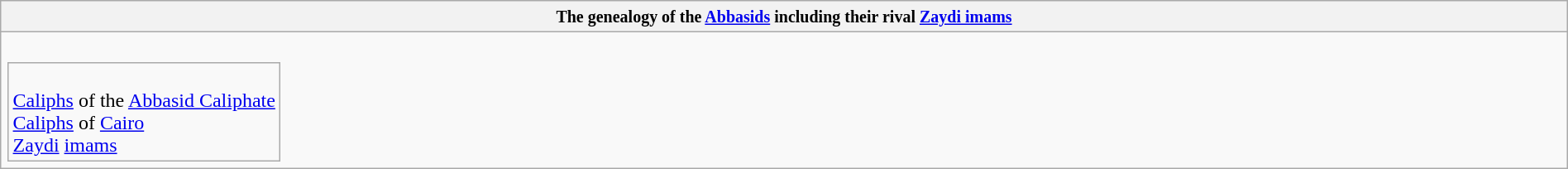<table class="wikitable collapsible collapsed" border="1" style="width:100%; text-align:center;">
<tr>
<th><small>The genealogy of the <a href='#'>Abbasids</a> including their rival <a href='#'>Zaydi imams</a> </small></th>
</tr>
<tr>
<td><br><table - style="vertical-align:top">
<tr>
<td colspan=100% style="text-align:left"><br> <a href='#'>Caliphs</a> of the <a href='#'>Abbasid Caliphate</a><br>
 <a href='#'>Caliphs</a> of <a href='#'>Cairo</a><br>
 <a href='#'>Zaydi</a> <a href='#'>imams</a></td>
</tr>
</table>





































































</td>
</tr>
</table>
